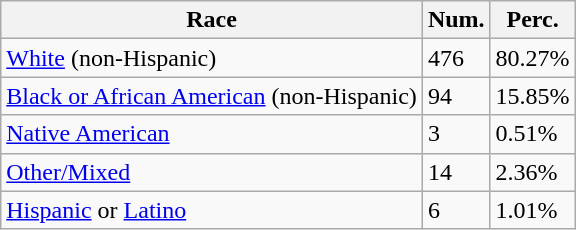<table class="wikitable">
<tr>
<th>Race</th>
<th>Num.</th>
<th>Perc.</th>
</tr>
<tr>
<td><a href='#'>White</a> (non-Hispanic)</td>
<td>476</td>
<td>80.27%</td>
</tr>
<tr>
<td><a href='#'>Black or African American</a> (non-Hispanic)</td>
<td>94</td>
<td>15.85%</td>
</tr>
<tr>
<td><a href='#'>Native American</a></td>
<td>3</td>
<td>0.51%</td>
</tr>
<tr>
<td><a href='#'>Other/Mixed</a></td>
<td>14</td>
<td>2.36%</td>
</tr>
<tr>
<td><a href='#'>Hispanic</a> or <a href='#'>Latino</a></td>
<td>6</td>
<td>1.01%</td>
</tr>
</table>
